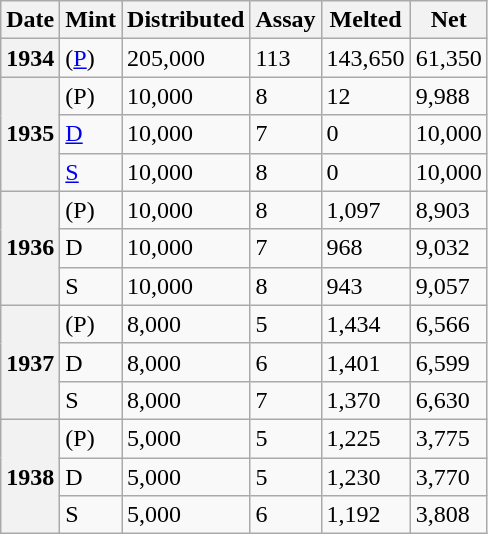<table class="wikitable sortable sticky-header">
<tr>
<th scope="col">Date</th>
<th scope="col">Mint</th>
<th scope="col">Distributed</th>
<th scope="col">Assay</th>
<th scope="col">Melted</th>
<th scope="col">Net</th>
</tr>
<tr>
<th scope="row">1934</th>
<td>(<a href='#'>P</a>)</td>
<td>205,000</td>
<td>113</td>
<td>143,650</td>
<td>61,350</td>
</tr>
<tr>
<th scope="row" rowspan="3">1935</th>
<td>(P)</td>
<td>10,000</td>
<td>8</td>
<td>12</td>
<td>9,988</td>
</tr>
<tr>
<td><a href='#'>D</a></td>
<td>10,000</td>
<td>7</td>
<td>0</td>
<td>10,000</td>
</tr>
<tr>
<td><a href='#'>S</a></td>
<td>10,000</td>
<td>8</td>
<td>0</td>
<td>10,000</td>
</tr>
<tr>
<th scope="row" rowspan="3">1936</th>
<td>(P)</td>
<td>10,000</td>
<td>8</td>
<td>1,097</td>
<td>8,903</td>
</tr>
<tr>
<td>D</td>
<td>10,000</td>
<td>7</td>
<td>968</td>
<td>9,032</td>
</tr>
<tr>
<td>S</td>
<td>10,000</td>
<td>8</td>
<td>943</td>
<td>9,057</td>
</tr>
<tr>
<th scope="row" rowspan="3">1937</th>
<td>(P)</td>
<td>8,000</td>
<td>5</td>
<td>1,434</td>
<td>6,566</td>
</tr>
<tr>
<td>D</td>
<td>8,000</td>
<td>6</td>
<td>1,401</td>
<td>6,599</td>
</tr>
<tr>
<td>S</td>
<td>8,000</td>
<td>7</td>
<td>1,370</td>
<td>6,630</td>
</tr>
<tr>
<th scope="row" rowspan="3">1938</th>
<td>(P)</td>
<td>5,000</td>
<td>5</td>
<td>1,225</td>
<td>3,775</td>
</tr>
<tr>
<td>D</td>
<td>5,000</td>
<td>5</td>
<td>1,230</td>
<td>3,770</td>
</tr>
<tr>
<td>S</td>
<td>5,000</td>
<td>6</td>
<td>1,192</td>
<td>3,808</td>
</tr>
</table>
